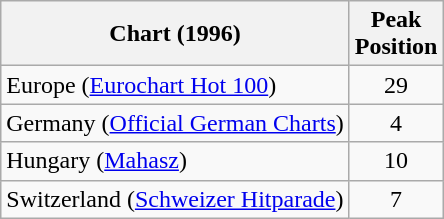<table class="wikitable">
<tr>
<th>Chart (1996)</th>
<th>Peak<br>Position</th>
</tr>
<tr>
<td align="left">Europe (<a href='#'>Eurochart Hot 100</a>)</td>
<td style="text-align:center;">29</td>
</tr>
<tr>
<td align="left">Germany (<a href='#'>Official German Charts</a>)</td>
<td style="text-align:center;">4</td>
</tr>
<tr>
<td align="left">Hungary (<a href='#'>Mahasz</a>)</td>
<td style="text-align:center;">10</td>
</tr>
<tr>
<td align="left">Switzerland (<a href='#'>Schweizer Hitparade</a>)</td>
<td style="text-align:center;">7</td>
</tr>
</table>
